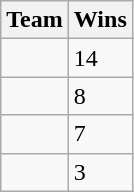<table class="wikitable">
<tr>
<th>Team</th>
<th>Wins</th>
</tr>
<tr>
<td> </td>
<td>14</td>
</tr>
<tr>
<td> </td>
<td>8</td>
</tr>
<tr>
<td> </td>
<td>7</td>
</tr>
<tr>
<td> </td>
<td>3</td>
</tr>
</table>
